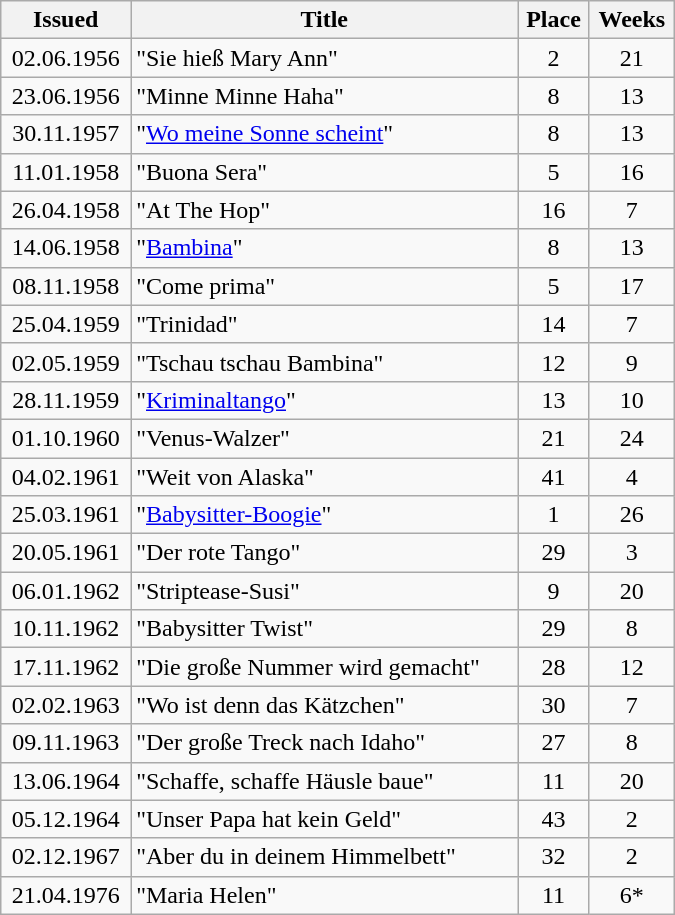<table class="wikitable" style="text-align:center; width:450px;">
<tr>
<th>Issued</th>
<th>Title</th>
<th>Place</th>
<th>Weeks</th>
</tr>
<tr>
<td>02.06.1956</td>
<td align="left">"Sie hieß Mary Ann"</td>
<td>2</td>
<td>21</td>
</tr>
<tr>
<td>23.06.1956</td>
<td align="left">"Minne Minne Haha"</td>
<td>8</td>
<td>13</td>
</tr>
<tr>
<td>30.11.1957</td>
<td align="left">"<a href='#'>Wo meine Sonne scheint</a>"</td>
<td>8</td>
<td>13</td>
</tr>
<tr>
<td>11.01.1958</td>
<td align="left">"Buona Sera"</td>
<td>5</td>
<td>16</td>
</tr>
<tr>
<td>26.04.1958</td>
<td align="left">"At The Hop"</td>
<td>16</td>
<td>7</td>
</tr>
<tr>
<td>14.06.1958</td>
<td align="left">"<a href='#'>Bambina</a>"</td>
<td>8</td>
<td>13</td>
</tr>
<tr>
<td>08.11.1958</td>
<td align="left">"Come prima"</td>
<td>5</td>
<td>17</td>
</tr>
<tr>
<td>25.04.1959</td>
<td align="left">"Trinidad"</td>
<td>14</td>
<td>7</td>
</tr>
<tr>
<td>02.05.1959</td>
<td align="left">"Tschau tschau Bambina"</td>
<td>12</td>
<td>9</td>
</tr>
<tr>
<td>28.11.1959</td>
<td align="left">"<a href='#'>Kriminaltango</a>"</td>
<td>13</td>
<td>10</td>
</tr>
<tr>
<td>01.10.1960</td>
<td align="left">"Venus-Walzer"</td>
<td>21</td>
<td>24</td>
</tr>
<tr>
<td>04.02.1961</td>
<td align="left">"Weit von Alaska"</td>
<td>41</td>
<td>4</td>
</tr>
<tr>
<td>25.03.1961</td>
<td align="left">"<a href='#'>Babysitter-Boogie</a>"</td>
<td>1</td>
<td>26</td>
</tr>
<tr>
<td>20.05.1961</td>
<td align="left">"Der rote Tango"</td>
<td>29</td>
<td>3</td>
</tr>
<tr>
<td>06.01.1962</td>
<td align="left">"Striptease-Susi"</td>
<td>9</td>
<td>20</td>
</tr>
<tr>
<td>10.11.1962</td>
<td align="left">"Babysitter Twist"</td>
<td>29</td>
<td>8</td>
</tr>
<tr>
<td>17.11.1962</td>
<td align="left">"Die große Nummer wird gemacht"</td>
<td>28</td>
<td>12</td>
</tr>
<tr>
<td>02.02.1963</td>
<td align="left">"Wo ist denn das Kätzchen"</td>
<td>30</td>
<td>7</td>
</tr>
<tr>
<td>09.11.1963</td>
<td align="left">"Der große Treck nach Idaho"</td>
<td>27</td>
<td>8</td>
</tr>
<tr>
<td>13.06.1964</td>
<td align="left">"Schaffe, schaffe Häusle baue"</td>
<td>11</td>
<td>20</td>
</tr>
<tr>
<td>05.12.1964</td>
<td align="left">"Unser Papa hat kein Geld"</td>
<td>43</td>
<td>2</td>
</tr>
<tr>
<td>02.12.1967</td>
<td align="left">"Aber du in deinem Himmelbett"</td>
<td>32</td>
<td>2</td>
</tr>
<tr>
<td>21.04.1976</td>
<td align="left">"Maria Helen"</td>
<td>11</td>
<td>6*</td>
</tr>
</table>
